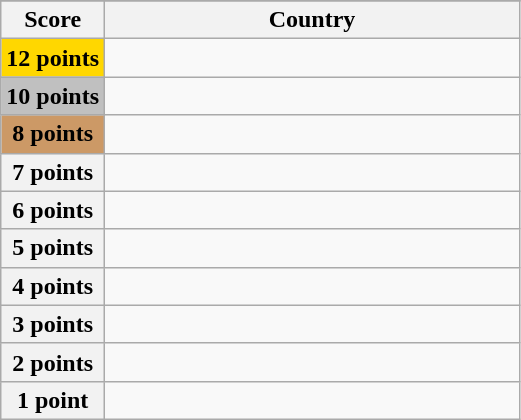<table class="wikitable">
<tr>
</tr>
<tr>
<th scope="col" width="20%">Score</th>
<th scope="col">Country</th>
</tr>
<tr>
<th scope="row" style="background:gold">12 points</th>
<td></td>
</tr>
<tr>
<th scope="row" style="background:silver">10 points</th>
<td></td>
</tr>
<tr>
<th scope="row" style="background:#CC9966">8 points</th>
<td></td>
</tr>
<tr>
<th scope="row">7 points</th>
<td></td>
</tr>
<tr>
<th scope="row">6 points</th>
<td></td>
</tr>
<tr>
<th scope="row">5 points</th>
<td></td>
</tr>
<tr>
<th scope="row">4 points</th>
<td></td>
</tr>
<tr>
<th scope="row">3 points</th>
<td></td>
</tr>
<tr>
<th scope="row">2 points</th>
<td></td>
</tr>
<tr>
<th scope="row">1 point</th>
<td></td>
</tr>
</table>
